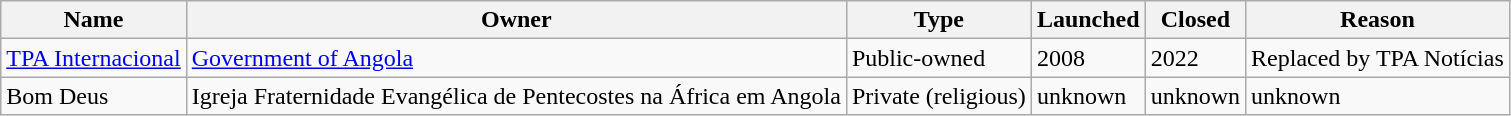<table class="wikitable">
<tr>
<th>Name</th>
<th>Owner</th>
<th>Type</th>
<th>Launched</th>
<th>Closed</th>
<th>Reason</th>
</tr>
<tr>
<td><a href='#'>TPA Internacional</a></td>
<td><a href='#'>Government of Angola</a></td>
<td>Public-owned</td>
<td>2008</td>
<td>2022</td>
<td>Replaced by TPA Notícias</td>
</tr>
<tr>
<td>Bom Deus</td>
<td>Igreja Fraternidade Evangélica de Pentecostes na África em Angola</td>
<td>Private (religious)</td>
<td>unknown</td>
<td>unknown</td>
<td>unknown</td>
</tr>
</table>
